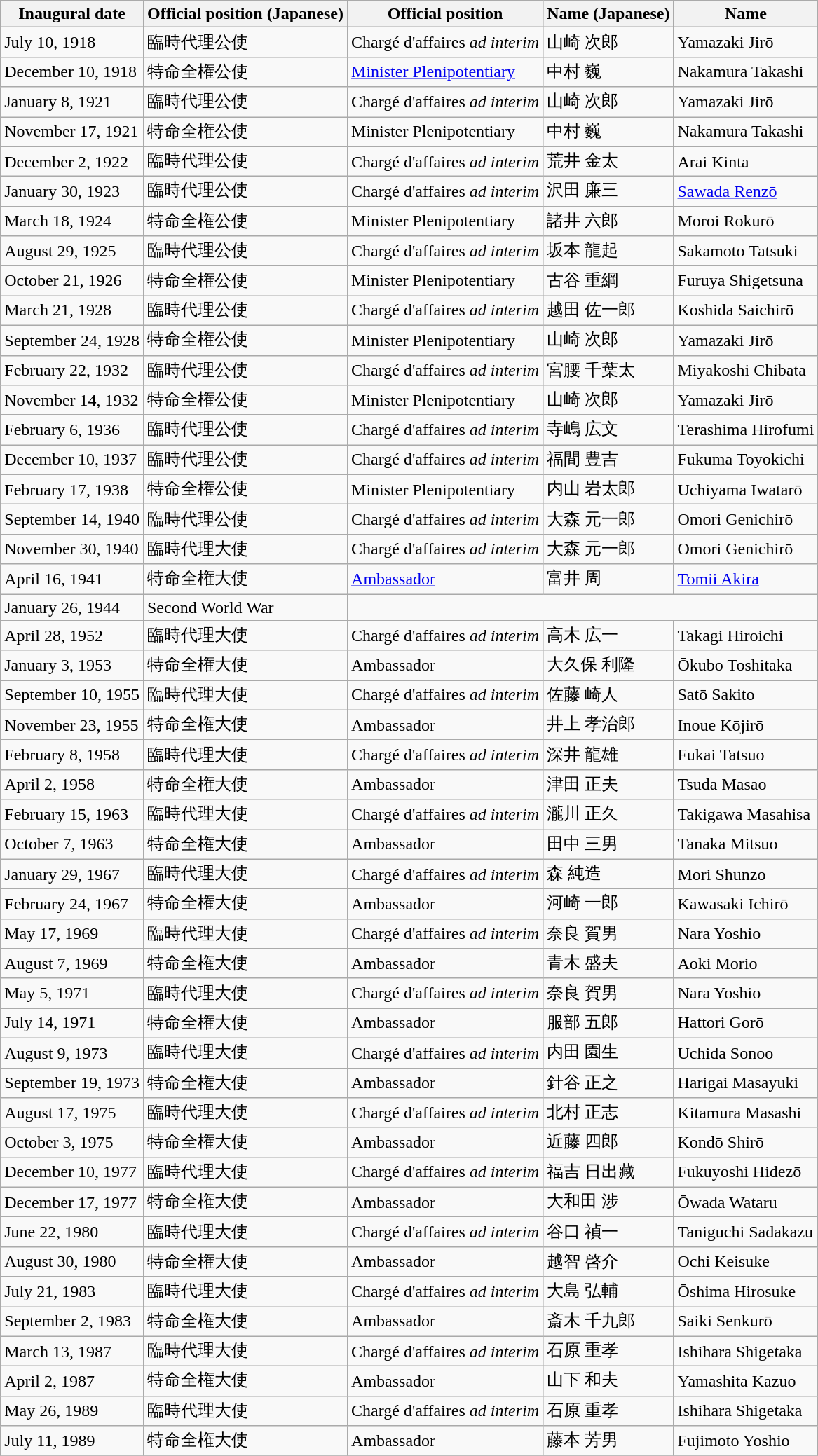<table class="wikitable">
<tr>
<th>Inaugural date</th>
<th>Official position (Japanese)</th>
<th>Official position</th>
<th>Name (Japanese)</th>
<th>Name</th>
</tr>
<tr>
<td>July 10, 1918</td>
<td>臨時代理公使</td>
<td>Chargé d'affaires <em>ad interim</em></td>
<td>山崎 次郎</td>
<td>Yamazaki Jirō</td>
</tr>
<tr>
<td>December 10, 1918</td>
<td>特命全権公使</td>
<td><a href='#'>Minister Plenipotentiary</a></td>
<td>中村 巍</td>
<td>Nakamura Takashi</td>
</tr>
<tr>
<td>January 8, 1921</td>
<td>臨時代理公使</td>
<td>Chargé d'affaires <em>ad interim</em></td>
<td>山崎 次郎</td>
<td>Yamazaki Jirō</td>
</tr>
<tr>
<td>November 17, 1921</td>
<td>特命全権公使</td>
<td>Minister Plenipotentiary</td>
<td>中村 巍</td>
<td>Nakamura Takashi</td>
</tr>
<tr>
<td>December 2, 1922</td>
<td>臨時代理公使</td>
<td>Chargé d'affaires <em>ad interim</em></td>
<td>荒井 金太</td>
<td>Arai Kinta</td>
</tr>
<tr>
<td>January 30, 1923</td>
<td>臨時代理公使</td>
<td>Chargé d'affaires <em>ad interim</em></td>
<td>沢田 廉三</td>
<td><a href='#'>Sawada Renzō</a></td>
</tr>
<tr>
<td>March 18, 1924</td>
<td>特命全権公使</td>
<td>Minister Plenipotentiary</td>
<td>諸井 六郎</td>
<td>Moroi Rokurō</td>
</tr>
<tr>
<td>August 29, 1925</td>
<td>臨時代理公使</td>
<td>Chargé d'affaires <em>ad interim</em></td>
<td>坂本 龍起</td>
<td>Sakamoto Tatsuki</td>
</tr>
<tr>
<td>October 21, 1926</td>
<td>特命全権公使</td>
<td>Minister Plenipotentiary</td>
<td>古谷 重綱</td>
<td>Furuya Shigetsuna</td>
</tr>
<tr>
<td>March 21, 1928</td>
<td>臨時代理公使</td>
<td>Chargé d'affaires <em>ad interim</em></td>
<td>越田 佐一郎</td>
<td>Koshida Saichirō</td>
</tr>
<tr>
<td>September 24, 1928</td>
<td>特命全権公使</td>
<td>Minister Plenipotentiary</td>
<td>山崎 次郎</td>
<td>Yamazaki Jirō</td>
</tr>
<tr>
<td>February 22, 1932</td>
<td>臨時代理公使</td>
<td>Chargé d'affaires <em>ad interim</em></td>
<td>宮腰 千葉太</td>
<td>Miyakoshi Chibata</td>
</tr>
<tr>
<td>November 14, 1932</td>
<td>特命全権公使</td>
<td>Minister Plenipotentiary</td>
<td>山崎 次郎</td>
<td>Yamazaki Jirō</td>
</tr>
<tr>
<td>February 6, 1936</td>
<td>臨時代理公使</td>
<td>Chargé d'affaires <em>ad interim</em></td>
<td>寺嶋 広文</td>
<td>Terashima Hirofumi</td>
</tr>
<tr>
<td>December 10, 1937</td>
<td>臨時代理公使</td>
<td>Chargé d'affaires <em>ad interim</em></td>
<td>福間 豊吉</td>
<td>Fukuma Toyokichi</td>
</tr>
<tr>
<td>February 17, 1938</td>
<td>特命全権公使</td>
<td>Minister Plenipotentiary</td>
<td>内山 岩太郎</td>
<td>Uchiyama Iwatarō</td>
</tr>
<tr>
<td>September 14, 1940</td>
<td>臨時代理公使</td>
<td>Chargé d'affaires <em>ad interim</em></td>
<td>大森 元一郎</td>
<td>Omori Genichirō</td>
</tr>
<tr>
<td>November 30, 1940</td>
<td>臨時代理大使</td>
<td>Chargé d'affaires <em>ad interim</em></td>
<td>大森 元一郎</td>
<td>Omori Genichirō</td>
</tr>
<tr>
<td>April 16, 1941</td>
<td>特命全権大使</td>
<td><a href='#'>Ambassador</a></td>
<td>富井 周</td>
<td><a href='#'>Tomii Akira</a></td>
</tr>
<tr>
<td>January 26, 1944</td>
<td>Second World War</td>
</tr>
<tr>
<td>April 28, 1952</td>
<td>臨時代理大使</td>
<td>Chargé d'affaires <em>ad interim</em></td>
<td>高木 広一</td>
<td>Takagi Hiroichi</td>
</tr>
<tr>
<td>January 3, 1953</td>
<td>特命全権大使</td>
<td>Ambassador</td>
<td>大久保 利隆</td>
<td>Ōkubo Toshitaka</td>
</tr>
<tr>
<td>September 10, 1955</td>
<td>臨時代理大使</td>
<td>Chargé d'affaires <em>ad interim</em></td>
<td>佐藤 崎人</td>
<td>Satō Sakito</td>
</tr>
<tr>
<td>November 23, 1955</td>
<td>特命全権大使</td>
<td>Ambassador</td>
<td>井上 孝治郎</td>
<td>Inoue Kōjirō</td>
</tr>
<tr>
<td>February 8, 1958</td>
<td>臨時代理大使</td>
<td>Chargé d'affaires <em>ad interim</em></td>
<td>深井 龍雄</td>
<td>Fukai Tatsuo</td>
</tr>
<tr>
<td>April 2, 1958</td>
<td>特命全権大使</td>
<td>Ambassador</td>
<td>津田 正夫</td>
<td>Tsuda Masao</td>
</tr>
<tr>
<td>February 15, 1963</td>
<td>臨時代理大使</td>
<td>Chargé d'affaires <em>ad interim</em></td>
<td>瀧川 正久</td>
<td>Takigawa Masahisa</td>
</tr>
<tr>
<td>October 7, 1963</td>
<td>特命全権大使</td>
<td>Ambassador</td>
<td>田中 三男</td>
<td>Tanaka Mitsuo</td>
</tr>
<tr>
<td>January 29, 1967</td>
<td>臨時代理大使</td>
<td>Chargé d'affaires <em>ad interim</em></td>
<td>森 純造</td>
<td>Mori Shunzo</td>
</tr>
<tr>
<td>February 24, 1967</td>
<td>特命全権大使</td>
<td>Ambassador</td>
<td>河崎 一郎</td>
<td>Kawasaki Ichirō</td>
</tr>
<tr>
<td>May 17, 1969</td>
<td>臨時代理大使</td>
<td>Chargé d'affaires <em>ad interim</em></td>
<td>奈良 賀男</td>
<td>Nara Yoshio</td>
</tr>
<tr>
<td>August 7, 1969</td>
<td>特命全権大使</td>
<td>Ambassador</td>
<td>青木 盛夫</td>
<td>Aoki Morio</td>
</tr>
<tr>
<td>May 5, 1971</td>
<td>臨時代理大使</td>
<td>Chargé d'affaires <em>ad interim</em></td>
<td>奈良 賀男</td>
<td>Nara Yoshio</td>
</tr>
<tr>
<td>July 14, 1971</td>
<td>特命全権大使</td>
<td>Ambassador</td>
<td>服部 五郎</td>
<td>Hattori Gorō</td>
</tr>
<tr>
<td>August 9, 1973</td>
<td>臨時代理大使</td>
<td>Chargé d'affaires <em>ad interim</em></td>
<td>内田 園生</td>
<td>Uchida Sonoo</td>
</tr>
<tr>
<td>September 19, 1973</td>
<td>特命全権大使</td>
<td>Ambassador</td>
<td>針谷 正之</td>
<td>Harigai Masayuki</td>
</tr>
<tr>
<td>August 17, 1975</td>
<td>臨時代理大使</td>
<td>Chargé d'affaires <em>ad interim</em></td>
<td>北村 正志</td>
<td>Kitamura Masashi</td>
</tr>
<tr>
<td>October 3, 1975</td>
<td>特命全権大使</td>
<td>Ambassador</td>
<td>近藤 四郎</td>
<td>Kondō Shirō</td>
</tr>
<tr>
<td>December 10, 1977</td>
<td>臨時代理大使</td>
<td>Chargé d'affaires <em>ad interim</em></td>
<td>福吉 日出藏</td>
<td>Fukuyoshi Hidezō</td>
</tr>
<tr>
<td>December 17, 1977</td>
<td>特命全権大使</td>
<td>Ambassador</td>
<td>大和田 涉</td>
<td>Ōwada Wataru</td>
</tr>
<tr>
<td>June 22, 1980</td>
<td>臨時代理大使</td>
<td>Chargé d'affaires <em>ad interim</em></td>
<td>谷口 禎一</td>
<td>Taniguchi Sadakazu</td>
</tr>
<tr>
<td>August 30, 1980</td>
<td>特命全権大使</td>
<td>Ambassador</td>
<td>越智 啓介</td>
<td>Ochi Keisuke</td>
</tr>
<tr>
<td>July 21, 1983</td>
<td>臨時代理大使</td>
<td>Chargé d'affaires <em>ad interim</em></td>
<td>大島 弘輔</td>
<td>Ōshima Hirosuke</td>
</tr>
<tr>
<td>September 2, 1983</td>
<td>特命全権大使</td>
<td>Ambassador</td>
<td>斎木 千九郎</td>
<td>Saiki Senkurō</td>
</tr>
<tr>
<td>March 13, 1987</td>
<td>臨時代理大使</td>
<td>Chargé d'affaires <em>ad interim</em></td>
<td>石原 重孝</td>
<td>Ishihara Shigetaka</td>
</tr>
<tr>
<td>April 2, 1987</td>
<td>特命全権大使</td>
<td>Ambassador</td>
<td>山下 和夫</td>
<td>Yamashita Kazuo</td>
</tr>
<tr>
<td>May 26, 1989</td>
<td>臨時代理大使</td>
<td>Chargé d'affaires <em>ad interim</em></td>
<td>石原 重孝</td>
<td>Ishihara Shigetaka</td>
</tr>
<tr>
<td>July 11, 1989</td>
<td>特命全権大使</td>
<td>Ambassador</td>
<td>藤本 芳男</td>
<td>Fujimoto Yoshio</td>
</tr>
<tr>
</tr>
</table>
